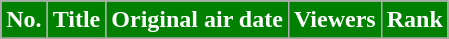<table class="wikitable plainrowheaders">
<tr>
<th scope="col" style="background-color: #008000; color: #FFFFFF;">No.</th>
<th scope="col" style="background-color: #008000; color: #FFFFFF;">Title</th>
<th scope="col" style="background-color: #008000; color: #FFFFFF;">Original air date</th>
<th scope="col" style="background-color: #008000; color: #FFFFFF;">Viewers</th>
<th scope="col" style="background-color: #008000; color: #FFFFFF;">Rank<br><small></small></th>
</tr>
<tr>
</tr>
</table>
